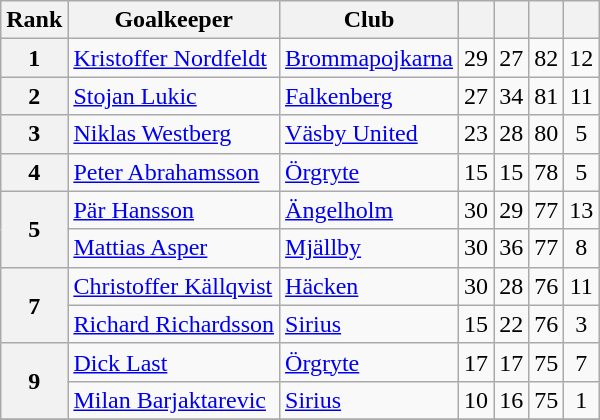<table class="wikitable sortable" style="text-align:center">
<tr>
<th>Rank</th>
<th>Goalkeeper</th>
<th>Club<br></th>
<th></th>
<th></th>
<th></th>
<th></th>
</tr>
<tr>
<th>1</th>
<td align="left"> <a href='#'>Kristoffer Nordfeldt</a></td>
<td align="left"><a href='#'>Brommapojkarna</a></td>
<td align=center>29</td>
<td align=center>27</td>
<td align=center>82</td>
<td align=center>12</td>
</tr>
<tr>
<th>2</th>
<td align="left"> <a href='#'>Stojan Lukic</a></td>
<td align="left"><a href='#'>Falkenberg</a></td>
<td align=center>27</td>
<td align=center>34</td>
<td align=center>81</td>
<td align=center>11</td>
</tr>
<tr>
<th>3</th>
<td align="left"> <a href='#'>Niklas Westberg</a></td>
<td align="left"><a href='#'>Väsby United</a></td>
<td align=center>23</td>
<td align=center>28</td>
<td align=center>80</td>
<td align=center>5</td>
</tr>
<tr>
<th>4</th>
<td align="left"> <a href='#'>Peter Abrahamsson</a></td>
<td align="left"><a href='#'>Örgryte</a></td>
<td align=center>15</td>
<td align=center>15</td>
<td align=center>78</td>
<td align=center>5</td>
</tr>
<tr>
<th rowspan=2>5</th>
<td align="left"> <a href='#'>Pär Hansson</a></td>
<td align="left"><a href='#'>Ängelholm</a></td>
<td align=center>30</td>
<td align=center>29</td>
<td align=center>77</td>
<td align=center>13</td>
</tr>
<tr>
<td align="left"> <a href='#'>Mattias Asper</a></td>
<td align="left"><a href='#'>Mjällby</a></td>
<td align=center>30</td>
<td align=center>36</td>
<td align=center>77</td>
<td align=center>8</td>
</tr>
<tr>
<th rowspan=2>7</th>
<td align="left"> <a href='#'>Christoffer Källqvist</a></td>
<td align="left"><a href='#'>Häcken</a></td>
<td align=center>30</td>
<td align=center>28</td>
<td align=center>76</td>
<td align=center>11</td>
</tr>
<tr>
<td align="left"> <a href='#'>Richard Richardsson</a></td>
<td align="left"><a href='#'>Sirius</a></td>
<td align=center>15</td>
<td align=center>22</td>
<td align=center>76</td>
<td align=center>3</td>
</tr>
<tr>
<th rowspan=2>9</th>
<td align="left"> <a href='#'>Dick Last</a></td>
<td align="left"><a href='#'>Örgryte</a></td>
<td align=center>17</td>
<td align=center>17</td>
<td align=center>75</td>
<td align=center>7</td>
</tr>
<tr>
<td align="left"> <a href='#'>Milan Barjaktarevic</a></td>
<td align="left"><a href='#'>Sirius</a></td>
<td align=center>10</td>
<td align=center>16</td>
<td align=center>75</td>
<td align=center>1</td>
</tr>
<tr>
</tr>
</table>
